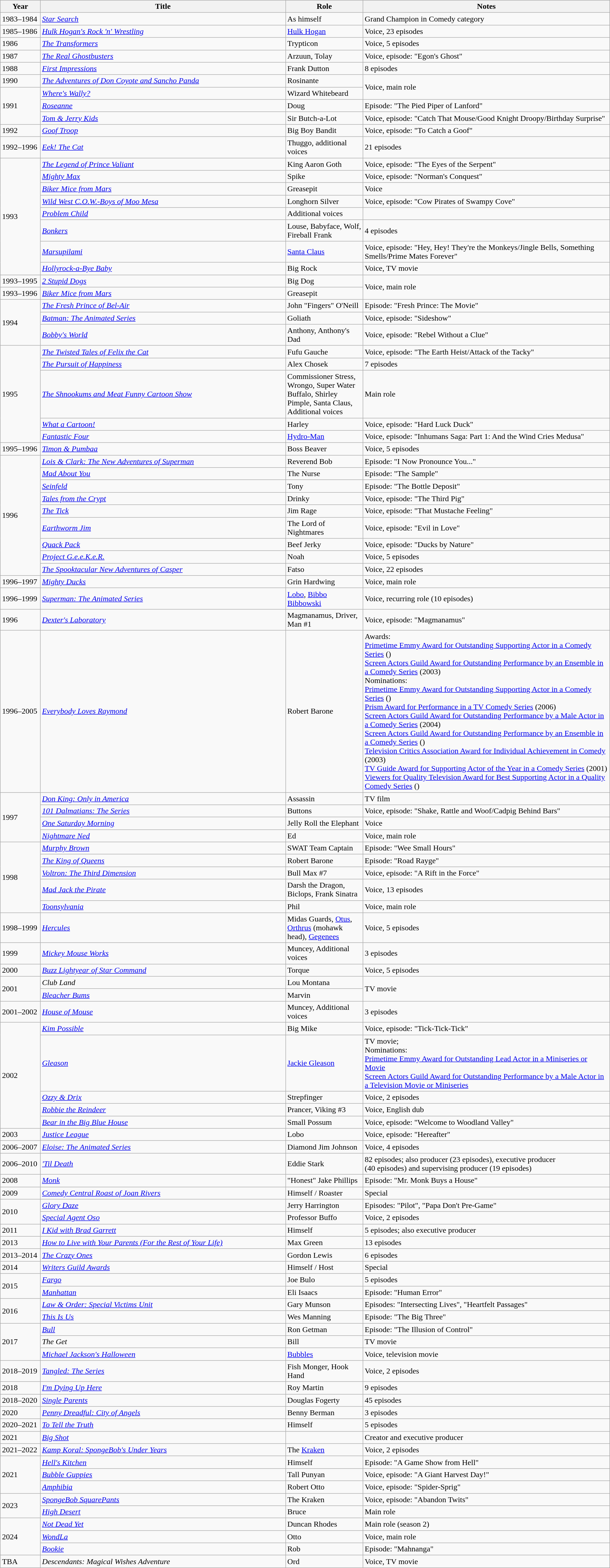<table class="wikitable sortable">
<tr>
<th scope="col" style="width:5em;">Year</th>
<th scope="col" style="width:35em;">Title</th>
<th scope="col" style="width:10em;">Role</th>
<th scope="col" style="width:35em;">Notes</th>
</tr>
<tr>
<td>1983–1984</td>
<td><em><a href='#'>Star Search</a></em></td>
<td>As himself</td>
<td>Grand Champion in Comedy category</td>
</tr>
<tr>
<td>1985–1986</td>
<td><em><a href='#'>Hulk Hogan's Rock 'n' Wrestling</a></em></td>
<td><a href='#'>Hulk Hogan</a></td>
<td>Voice, 23 episodes</td>
</tr>
<tr>
<td>1986</td>
<td><em><a href='#'>The Transformers</a></em></td>
<td>Trypticon</td>
<td>Voice, 5 episodes</td>
</tr>
<tr>
<td>1987</td>
<td><em><a href='#'>The Real Ghostbusters</a></em></td>
<td>Arzuun, Tolay</td>
<td>Voice, episode: "Egon's Ghost"</td>
</tr>
<tr>
<td>1988</td>
<td><em><a href='#'>First Impressions</a></em></td>
<td>Frank Dutton</td>
<td>8 episodes</td>
</tr>
<tr>
<td>1990</td>
<td><em><a href='#'>The Adventures of Don Coyote and Sancho Panda</a></em></td>
<td>Rosinante</td>
<td rowspan=2>Voice, main role</td>
</tr>
<tr>
<td rowspan=3>1991</td>
<td><em><a href='#'>Where's Wally?</a></em></td>
<td>Wizard Whitebeard</td>
</tr>
<tr>
<td><em><a href='#'>Roseanne</a></em></td>
<td>Doug</td>
<td>Episode: "The Pied Piper of Lanford"</td>
</tr>
<tr>
<td><em><a href='#'>Tom & Jerry Kids</a></em></td>
<td>Sir Butch-a-Lot</td>
<td>Voice, episode: "Catch That Mouse/Good Knight Droopy/Birthday Surprise"</td>
</tr>
<tr>
<td>1992</td>
<td><em><a href='#'>Goof Troop</a></em></td>
<td>Big Boy Bandit</td>
<td>Voice, episode: "To Catch a Goof"</td>
</tr>
<tr>
<td>1992–1996</td>
<td><em><a href='#'>Eek! The Cat</a></em></td>
<td>Thuggo, additional voices</td>
<td>21 episodes</td>
</tr>
<tr>
<td rowspan=8>1993</td>
<td><em><a href='#'>The Legend of Prince Valiant</a></em></td>
<td>King Aaron Goth</td>
<td>Voice, episode: "The Eyes of the Serpent"</td>
</tr>
<tr>
<td><em><a href='#'>Mighty Max</a></em></td>
<td>Spike</td>
<td>Voice, episode: "Norman's Conquest"</td>
</tr>
<tr>
<td><em><a href='#'>Biker Mice from Mars</a></em></td>
<td>Greasepit</td>
<td>Voice</td>
</tr>
<tr>
<td><em><a href='#'>Wild West C.O.W.-Boys of Moo Mesa</a></em></td>
<td>Longhorn Silver</td>
<td>Voice, episode: "Cow Pirates of Swampy Cove"</td>
</tr>
<tr>
<td><em><a href='#'>Problem Child</a></em></td>
<td>Additional voices</td>
<td></td>
</tr>
<tr>
<td><em><a href='#'>Bonkers</a></em></td>
<td>Louse, Babyface, Wolf, Fireball Frank</td>
<td>4 episodes</td>
</tr>
<tr>
<td><em><a href='#'>Marsupilami</a></em></td>
<td><a href='#'>Santa Claus</a></td>
<td>Voice, episode: "Hey, Hey! They're the Monkeys/Jingle Bells, Something Smells/Prime Mates Forever"</td>
</tr>
<tr>
<td><em><a href='#'>Hollyrock-a-Bye Baby</a></em></td>
<td>Big Rock</td>
<td>Voice, TV movie</td>
</tr>
<tr>
<td>1993–1995</td>
<td><em><a href='#'>2 Stupid Dogs</a></em></td>
<td>Big Dog</td>
<td rowspan=2>Voice, main role</td>
</tr>
<tr>
<td>1993–1996</td>
<td><em><a href='#'>Biker Mice from Mars</a></em></td>
<td>Greasepit</td>
</tr>
<tr>
<td rowspan=3>1994</td>
<td><em><a href='#'>The Fresh Prince of Bel-Air</a></em></td>
<td>John "Fingers" O'Neill</td>
<td>Episode: "Fresh Prince: The Movie"</td>
</tr>
<tr>
<td><em><a href='#'>Batman: The Animated Series</a></em></td>
<td>Goliath</td>
<td>Voice, episode: "Sideshow"</td>
</tr>
<tr>
<td><em><a href='#'>Bobby's World</a></em></td>
<td>Anthony, Anthony's Dad</td>
<td>Voice, episode: "Rebel Without a Clue"</td>
</tr>
<tr>
<td rowspan=5>1995</td>
<td><em><a href='#'>The Twisted Tales of Felix the Cat</a></em></td>
<td>Fufu Gauche</td>
<td>Voice, episode: "The Earth Heist/Attack of the Tacky"</td>
</tr>
<tr>
<td><em><a href='#'>The Pursuit of Happiness</a></em></td>
<td>Alex Chosek</td>
<td>7 episodes</td>
</tr>
<tr>
<td><em><a href='#'>The Shnookums and Meat Funny Cartoon Show</a></em></td>
<td>Commissioner Stress, Wrongo, Super Water Buffalo, Shirley Pimple, Santa Claus, Additional voices</td>
<td>Main role</td>
</tr>
<tr>
<td><em><a href='#'>What a Cartoon!</a></em></td>
<td>Harley</td>
<td>Voice, episode: "Hard Luck Duck"</td>
</tr>
<tr>
<td><em><a href='#'>Fantastic Four</a></em></td>
<td><a href='#'>Hydro-Man</a></td>
<td>Voice, episode: "Inhumans Saga: Part 1: And the Wind Cries Medusa"</td>
</tr>
<tr>
<td>1995–1996</td>
<td><em><a href='#'>Timon & Pumbaa</a></em></td>
<td>Boss Beaver</td>
<td>Voice, 5 episodes</td>
</tr>
<tr>
<td rowspan=9>1996</td>
<td><em><a href='#'>Lois & Clark: The New Adventures of Superman</a></em></td>
<td>Reverend Bob</td>
<td>Episode: "I Now Pronounce You..."</td>
</tr>
<tr>
<td><em><a href='#'>Mad About You</a></em></td>
<td>The Nurse</td>
<td>Episode: "The Sample"</td>
</tr>
<tr>
<td><em><a href='#'>Seinfeld</a></em></td>
<td>Tony</td>
<td>Episode: "The Bottle Deposit"</td>
</tr>
<tr>
<td><em><a href='#'>Tales from the Crypt</a></em></td>
<td>Drinky</td>
<td>Voice, episode: "The Third Pig"</td>
</tr>
<tr>
<td><em><a href='#'>The Tick</a></em></td>
<td>Jim Rage</td>
<td>Voice, episode: "That Mustache Feeling"</td>
</tr>
<tr>
<td><em><a href='#'>Earthworm Jim</a></em></td>
<td>The Lord of Nightmares</td>
<td>Voice, episode: "Evil in Love"</td>
</tr>
<tr>
<td><em><a href='#'>Quack Pack</a></em></td>
<td>Beef Jerky</td>
<td>Voice, episode: "Ducks by Nature"</td>
</tr>
<tr>
<td><em><a href='#'>Project G.e.e.K.e.R.</a></em></td>
<td>Noah</td>
<td>Voice, 5 episodes</td>
</tr>
<tr>
<td><em><a href='#'>The Spooktacular New Adventures of Casper</a></em></td>
<td>Fatso</td>
<td>Voice, 22 episodes</td>
</tr>
<tr>
<td>1996–1997</td>
<td><em><a href='#'>Mighty Ducks</a></em></td>
<td>Grin Hardwing</td>
<td>Voice, main role</td>
</tr>
<tr>
<td>1996–1999</td>
<td><em><a href='#'>Superman: The Animated Series</a></em></td>
<td><a href='#'>Lobo</a>, <a href='#'>Bibbo Bibbowski</a></td>
<td>Voice, recurring role (10 episodes)</td>
</tr>
<tr>
<td>1996</td>
<td><em><a href='#'>Dexter's Laboratory</a></em></td>
<td>Magmanamus, Driver, Man #1</td>
<td>Voice, episode: "Magmanamus"</td>
</tr>
<tr>
<td>1996–2005</td>
<td><em><a href='#'>Everybody Loves Raymond</a></em></td>
<td>Robert Barone</td>
<td>Awards:<br><a href='#'>Primetime Emmy Award for Outstanding Supporting Actor in a Comedy Series</a> ()<br><a href='#'>Screen Actors Guild Award for Outstanding Performance by an Ensemble in a Comedy Series</a> (2003)<br>Nominations:<br><a href='#'>Primetime Emmy Award for Outstanding Supporting Actor in a Comedy Series</a> ()<br><a href='#'>Prism Award for Performance in a TV Comedy Series</a> (2006)<br><a href='#'>Screen Actors Guild Award for Outstanding Performance by a Male Actor in a Comedy Series</a> (2004)<br><a href='#'>Screen Actors Guild Award for Outstanding Performance by an Ensemble in a Comedy Series</a> ()<br><a href='#'>Television Critics Association Award for Individual Achievement in Comedy</a> (2003)<br><a href='#'>TV Guide Award for Supporting Actor of the Year in a Comedy Series</a> (2001)<br><a href='#'>Viewers for Quality Television Award for Best Supporting Actor in a Quality Comedy Series</a> ()</td>
</tr>
<tr>
<td rowspan=4>1997</td>
<td><em><a href='#'>Don King: Only in America</a></em></td>
<td>Assassin</td>
<td>TV film</td>
</tr>
<tr>
<td><em><a href='#'>101 Dalmatians: The Series</a></em></td>
<td>Buttons</td>
<td>Voice, episode: "Shake, Rattle and Woof/Cadpig Behind Bars"</td>
</tr>
<tr>
<td><em><a href='#'>One Saturday Morning</a></em></td>
<td>Jelly Roll the Elephant</td>
<td>Voice</td>
</tr>
<tr>
<td><em><a href='#'>Nightmare Ned</a></em></td>
<td>Ed</td>
<td>Voice, main role</td>
</tr>
<tr>
<td rowspan=5>1998</td>
<td><em><a href='#'>Murphy Brown</a></em></td>
<td>SWAT Team Captain</td>
<td>Episode: "Wee Small Hours"</td>
</tr>
<tr>
<td><em><a href='#'>The King of Queens</a></em></td>
<td>Robert Barone</td>
<td>Episode: "Road Rayge"</td>
</tr>
<tr>
<td><em><a href='#'>Voltron: The Third Dimension</a></em></td>
<td>Bull Max #7</td>
<td>Voice, episode: "A Rift in the Force"</td>
</tr>
<tr>
<td><em><a href='#'>Mad Jack the Pirate</a></em></td>
<td>Darsh the Dragon, Biclops, Frank Sinatra</td>
<td>Voice, 13 episodes</td>
</tr>
<tr>
<td><em><a href='#'>Toonsylvania</a></em></td>
<td>Phil</td>
<td>Voice, main role</td>
</tr>
<tr>
<td>1998–1999</td>
<td><em><a href='#'>Hercules</a></em></td>
<td>Midas Guards, <a href='#'>Otus</a>, <a href='#'>Orthrus</a> (mohawk head), <a href='#'>Gegenees</a></td>
<td>Voice, 5 episodes</td>
</tr>
<tr>
<td>1999</td>
<td><em><a href='#'>Mickey Mouse Works</a></em></td>
<td>Muncey, Additional voices</td>
<td>3 episodes</td>
</tr>
<tr>
<td>2000</td>
<td><em><a href='#'>Buzz Lightyear of Star Command</a></em></td>
<td>Torque</td>
<td>Voice, 5 episodes</td>
</tr>
<tr>
<td rowspan=2>2001</td>
<td><em>Club Land</em></td>
<td>Lou Montana</td>
<td rowspan=2>TV movie</td>
</tr>
<tr>
<td><em><a href='#'>Bleacher Bums</a></em></td>
<td>Marvin</td>
</tr>
<tr>
<td>2001–2002</td>
<td><em><a href='#'>House of Mouse</a></em></td>
<td>Muncey, Additional voices</td>
<td>3 episodes</td>
</tr>
<tr>
<td rowspan=5>2002</td>
<td><em><a href='#'>Kim Possible</a></em></td>
<td>Big Mike</td>
<td>Voice, episode: "Tick-Tick-Tick"</td>
</tr>
<tr>
<td><em><a href='#'>Gleason</a></em></td>
<td><a href='#'>Jackie Gleason</a></td>
<td>TV movie;<br>Nominations:<br><a href='#'>Primetime Emmy Award for Outstanding Lead Actor in a Miniseries or Movie</a><br><a href='#'>Screen Actors Guild Award for Outstanding Performance by a Male Actor in a Television Movie or Miniseries</a></td>
</tr>
<tr>
<td><em><a href='#'>Ozzy & Drix</a></em></td>
<td>Strepfinger</td>
<td>Voice, 2 episodes</td>
</tr>
<tr>
<td><em><a href='#'>Robbie the Reindeer</a></em></td>
<td>Prancer, Viking #3</td>
<td>Voice, English dub</td>
</tr>
<tr>
<td><em><a href='#'>Bear in the Big Blue House</a></em></td>
<td>Small Possum</td>
<td>Voice, episode: "Welcome to Woodland Valley"</td>
</tr>
<tr>
<td>2003</td>
<td><em><a href='#'>Justice League</a></em></td>
<td>Lobo</td>
<td>Voice, episode: "Hereafter"</td>
</tr>
<tr>
<td>2006–2007</td>
<td><em><a href='#'>Eloise: The Animated Series</a></em></td>
<td>Diamond Jim Johnson</td>
<td>Voice, 4 episodes</td>
</tr>
<tr>
<td>2006–2010</td>
<td><em><a href='#'>'Til Death</a></em></td>
<td>Eddie Stark</td>
<td>82 episodes; also producer (23 episodes), executive producer <br>(40 episodes) and supervising producer (19 episodes)</td>
</tr>
<tr>
<td>2008</td>
<td><em><a href='#'>Monk</a></em></td>
<td>"Honest" Jake Phillips</td>
<td>Episode: "Mr. Monk Buys a House"</td>
</tr>
<tr>
<td>2009</td>
<td><em><a href='#'>Comedy Central Roast of Joan Rivers</a></em></td>
<td>Himself / Roaster</td>
<td>Special</td>
</tr>
<tr>
<td rowspan=2>2010</td>
<td><em><a href='#'>Glory Daze</a></em></td>
<td>Jerry Harrington</td>
<td>Episodes: "Pilot", "Papa Don't Pre-Game"</td>
</tr>
<tr>
<td><em><a href='#'>Special Agent Oso</a></em></td>
<td>Professor Buffo</td>
<td>Voice, 2 episodes</td>
</tr>
<tr>
<td>2011</td>
<td><em><a href='#'>I Kid with Brad Garrett</a></em></td>
<td>Himself</td>
<td>5 episodes; also executive producer</td>
</tr>
<tr>
<td>2013</td>
<td><em><a href='#'>How to Live with Your Parents (For the Rest of Your Life)</a></em></td>
<td>Max Green</td>
<td>13 episodes</td>
</tr>
<tr>
<td>2013–2014</td>
<td><em><a href='#'>The Crazy Ones</a></em></td>
<td>Gordon Lewis</td>
<td>6 episodes</td>
</tr>
<tr>
<td>2014</td>
<td><em><a href='#'>Writers Guild Awards</a></em></td>
<td>Himself / Host</td>
<td>Special</td>
</tr>
<tr>
<td rowspan=2>2015</td>
<td><em><a href='#'>Fargo</a></em></td>
<td>Joe Bulo</td>
<td>5 episodes</td>
</tr>
<tr>
<td><em><a href='#'>Manhattan</a></em></td>
<td>Eli Isaacs</td>
<td>Episode: "Human Error"</td>
</tr>
<tr>
<td rowspan=2>2016</td>
<td><em><a href='#'>Law & Order: Special Victims Unit</a></em></td>
<td>Gary Munson</td>
<td>Episodes: "Intersecting Lives", "Heartfelt Passages"</td>
</tr>
<tr>
<td><em><a href='#'>This Is Us</a></em></td>
<td>Wes Manning</td>
<td>Episode: "The Big Three"</td>
</tr>
<tr>
<td rowspan=3>2017</td>
<td><em><a href='#'>Bull</a></em></td>
<td>Ron Getman</td>
<td>Episode: "The Illusion of Control"</td>
</tr>
<tr>
<td><em>The Get</em></td>
<td>Bill</td>
<td>TV movie</td>
</tr>
<tr>
<td><em><a href='#'>Michael Jackson's Halloween</a></em></td>
<td><a href='#'>Bubbles</a></td>
<td>Voice, television movie</td>
</tr>
<tr>
<td>2018–2019</td>
<td><em><a href='#'>Tangled: The Series</a></em></td>
<td>Fish Monger, Hook Hand</td>
<td>Voice, 2 episodes</td>
</tr>
<tr>
<td>2018</td>
<td><em><a href='#'>I'm Dying Up Here</a></em></td>
<td>Roy Martin</td>
<td>9 episodes</td>
</tr>
<tr>
<td>2018–2020</td>
<td><em><a href='#'>Single Parents</a></em></td>
<td>Douglas Fogerty</td>
<td>45 episodes</td>
</tr>
<tr>
<td>2020</td>
<td><em><a href='#'>Penny Dreadful: City of Angels</a></em></td>
<td>Benny Berman</td>
<td>3 episodes</td>
</tr>
<tr>
<td>2020–2021</td>
<td><em><a href='#'>To Tell the Truth</a></em></td>
<td>Himself</td>
<td>5 episodes</td>
</tr>
<tr>
<td>2021</td>
<td><em><a href='#'>Big Shot</a></em></td>
<td></td>
<td>Creator and executive producer</td>
</tr>
<tr>
<td>2021–2022</td>
<td><em><a href='#'>Kamp Koral: SpongeBob's Under Years</a></em></td>
<td>The <a href='#'>Kraken</a></td>
<td>Voice, 2 episodes</td>
</tr>
<tr>
<td rowspan=3>2021</td>
<td><em><a href='#'>Hell's Kitchen</a></em></td>
<td>Himself</td>
<td>Episode: "A Game Show from Hell"</td>
</tr>
<tr>
<td><em><a href='#'>Bubble Guppies</a></em></td>
<td>Tall Punyan</td>
<td>Voice, episode: "A Giant Harvest Day!"</td>
</tr>
<tr>
<td><em><a href='#'>Amphibia</a></em></td>
<td>Robert Otto</td>
<td>Voice, episode: "Spider-Sprig"</td>
</tr>
<tr>
<td rowspan=2>2023</td>
<td><em><a href='#'>SpongeBob SquarePants</a></em></td>
<td>The Kraken</td>
<td>Voice, episode: "Abandon Twits"</td>
</tr>
<tr>
<td><em><a href='#'>High Desert</a></em></td>
<td>Bruce</td>
<td>Main role</td>
</tr>
<tr>
<td rowspan=3>2024</td>
<td><em><a href='#'>Not Dead Yet</a></em></td>
<td>Duncan Rhodes</td>
<td>Main role (season 2)</td>
</tr>
<tr>
<td><em><a href='#'>WondLa</a></em></td>
<td>Otto</td>
<td>Voice, main role</td>
</tr>
<tr>
<td><em><a href='#'>Bookie</a></em></td>
<td>Rob</td>
<td>Episode: "Mahnanga"</td>
</tr>
<tr>
<td>TBA</td>
<td><em>Descendants: Magical Wishes Adventure</em></td>
<td>Ord</td>
<td>Voice, TV movie</td>
</tr>
</table>
